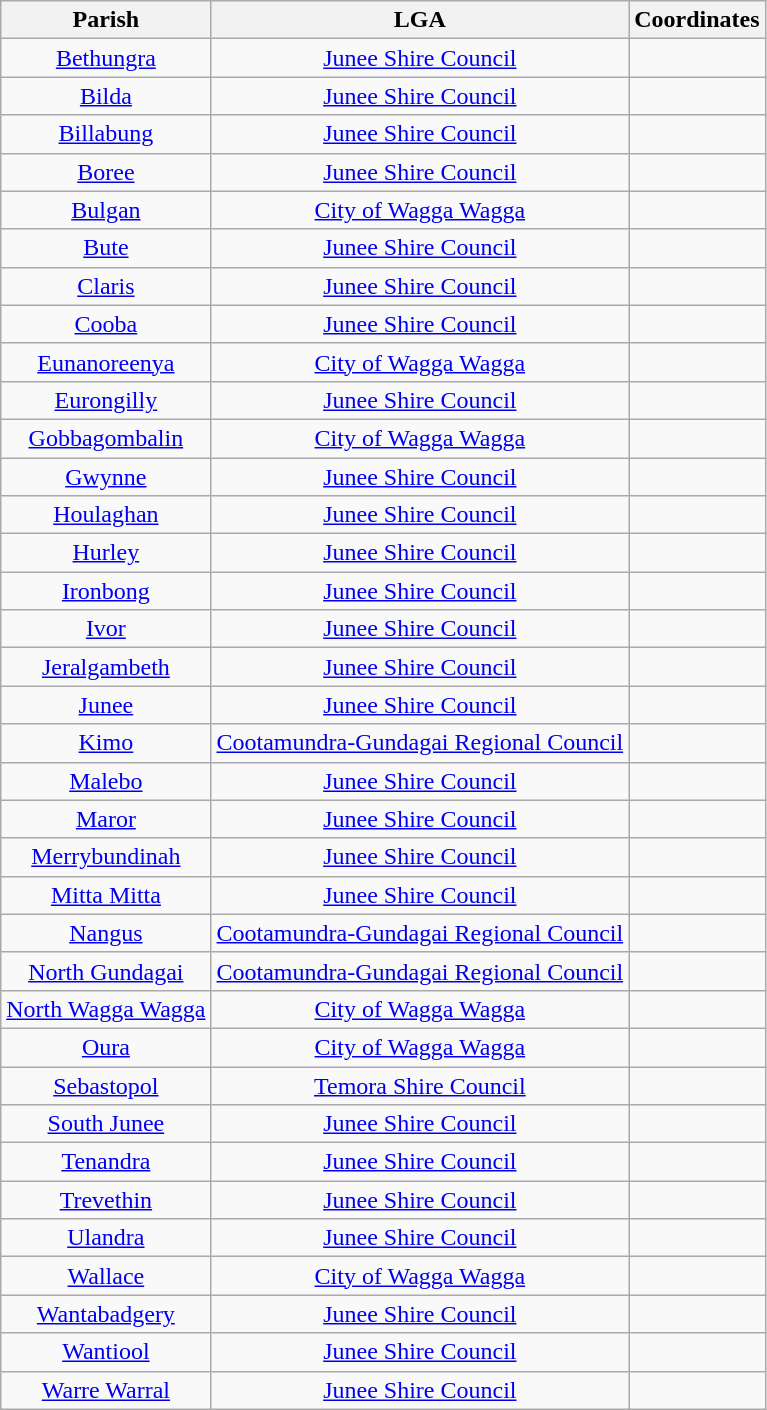<table class="wikitable" style="text-align:center">
<tr>
<th>Parish</th>
<th>LGA</th>
<th>Coordinates</th>
</tr>
<tr>
<td><a href='#'>Bethungra</a></td>
<td><a href='#'>Junee Shire Council</a></td>
<td></td>
</tr>
<tr>
<td><a href='#'>Bilda</a></td>
<td><a href='#'>Junee Shire Council</a></td>
<td></td>
</tr>
<tr>
<td><a href='#'>Billabung</a></td>
<td><a href='#'>Junee Shire Council</a></td>
<td></td>
</tr>
<tr>
<td><a href='#'>Boree</a></td>
<td><a href='#'>Junee Shire Council</a></td>
<td></td>
</tr>
<tr>
<td><a href='#'>Bulgan</a></td>
<td><a href='#'>City of Wagga Wagga</a></td>
<td></td>
</tr>
<tr>
<td><a href='#'>Bute</a></td>
<td><a href='#'>Junee Shire Council</a></td>
<td></td>
</tr>
<tr>
<td><a href='#'>Claris</a></td>
<td><a href='#'>Junee Shire Council</a></td>
<td></td>
</tr>
<tr>
<td><a href='#'>Cooba</a></td>
<td><a href='#'>Junee Shire Council</a></td>
<td></td>
</tr>
<tr>
<td><a href='#'>Eunanoreenya</a></td>
<td><a href='#'>City of Wagga Wagga</a></td>
<td></td>
</tr>
<tr>
<td><a href='#'>Eurongilly</a></td>
<td><a href='#'>Junee Shire Council</a></td>
<td></td>
</tr>
<tr>
<td><a href='#'>Gobbagombalin</a></td>
<td><a href='#'>City of Wagga Wagga</a></td>
<td></td>
</tr>
<tr>
<td><a href='#'>Gwynne</a></td>
<td><a href='#'>Junee Shire Council</a></td>
<td></td>
</tr>
<tr>
<td><a href='#'>Houlaghan</a></td>
<td><a href='#'>Junee Shire Council</a></td>
<td></td>
</tr>
<tr>
<td><a href='#'>Hurley</a></td>
<td><a href='#'>Junee Shire Council</a></td>
<td></td>
</tr>
<tr>
<td><a href='#'>Ironbong</a></td>
<td><a href='#'>Junee Shire Council</a></td>
<td></td>
</tr>
<tr>
<td><a href='#'>Ivor</a></td>
<td><a href='#'>Junee Shire Council</a></td>
<td></td>
</tr>
<tr>
<td><a href='#'>Jeralgambeth</a></td>
<td><a href='#'>Junee Shire Council</a></td>
<td></td>
</tr>
<tr>
<td><a href='#'>Junee</a></td>
<td><a href='#'>Junee Shire Council</a></td>
<td></td>
</tr>
<tr>
<td><a href='#'>Kimo</a></td>
<td><a href='#'>Cootamundra-Gundagai Regional Council</a></td>
<td></td>
</tr>
<tr>
<td><a href='#'>Malebo</a></td>
<td><a href='#'>Junee Shire Council</a></td>
<td></td>
</tr>
<tr>
<td><a href='#'>Maror</a></td>
<td><a href='#'>Junee Shire Council</a></td>
<td></td>
</tr>
<tr>
<td><a href='#'>Merrybundinah</a></td>
<td><a href='#'>Junee Shire Council</a></td>
<td></td>
</tr>
<tr>
<td><a href='#'>Mitta Mitta</a></td>
<td><a href='#'>Junee Shire Council</a></td>
<td></td>
</tr>
<tr>
<td><a href='#'>Nangus</a></td>
<td><a href='#'>Cootamundra-Gundagai Regional Council</a></td>
<td></td>
</tr>
<tr>
<td><a href='#'>North Gundagai</a></td>
<td><a href='#'>Cootamundra-Gundagai Regional Council</a></td>
<td></td>
</tr>
<tr>
<td><a href='#'>North Wagga Wagga</a></td>
<td><a href='#'>City of Wagga Wagga</a></td>
<td></td>
</tr>
<tr>
<td><a href='#'>Oura</a></td>
<td><a href='#'>City of Wagga Wagga</a></td>
<td></td>
</tr>
<tr>
<td><a href='#'>Sebastopol</a></td>
<td><a href='#'>Temora Shire Council</a></td>
<td></td>
</tr>
<tr>
<td><a href='#'>South Junee</a></td>
<td><a href='#'>Junee Shire Council</a></td>
<td></td>
</tr>
<tr>
<td><a href='#'>Tenandra</a></td>
<td><a href='#'>Junee Shire Council</a></td>
<td></td>
</tr>
<tr>
<td><a href='#'>Trevethin</a></td>
<td><a href='#'>Junee Shire Council</a></td>
<td></td>
</tr>
<tr>
<td><a href='#'>Ulandra</a></td>
<td><a href='#'>Junee Shire Council</a></td>
<td></td>
</tr>
<tr>
<td><a href='#'>Wallace</a></td>
<td><a href='#'>City of Wagga Wagga</a></td>
<td></td>
</tr>
<tr>
<td><a href='#'>Wantabadgery</a></td>
<td><a href='#'>Junee Shire Council</a></td>
<td></td>
</tr>
<tr>
<td><a href='#'>Wantiool</a></td>
<td><a href='#'>Junee Shire Council</a></td>
<td></td>
</tr>
<tr>
<td><a href='#'>Warre Warral</a></td>
<td><a href='#'>Junee Shire Council</a></td>
<td></td>
</tr>
</table>
